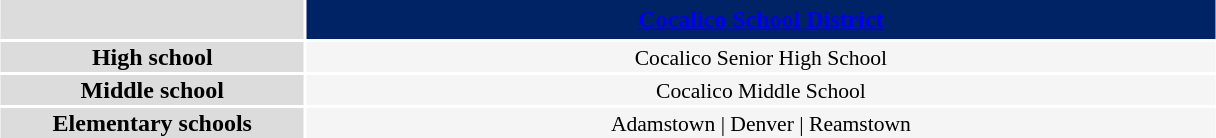<table class="toccolours" style="clear: both; text-align: center; width: 65%; margin:1em auto; padding: 4px;" align="center">
<tr>
<th bgcolor="gainsboro"></th>
<th style="background: #002366; padding: 4px;"><a href='#'>Cocalico School District</a></th>
</tr>
<tr>
<th bgcolor="Gainsboro"><strong>High school</strong></th>
<td bgcolor="WhiteSmoke" align="center" style="font-size:90%; width: 75%;">Cocalico Senior High School</td>
</tr>
<tr>
<th bgcolor="Gainsboro"><strong>Middle school</strong></th>
<td bgcolor="WhiteSmoke" align="center" style="font-size:90%">Cocalico Middle School</td>
</tr>
<tr>
<th bgcolor="Gainsboro"><strong>Elementary schools</strong></th>
<td bgcolor="WhiteSmoke" align="center" style="font-size:90%">Adamstown | Denver | Reamstown</td>
</tr>
</table>
